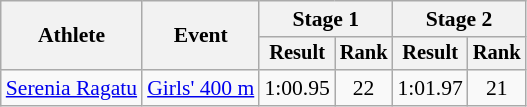<table class="wikitable" style="font-size:90%">
<tr>
<th rowspan=2>Athlete</th>
<th rowspan=2>Event</th>
<th colspan=2>Stage 1</th>
<th colspan=2>Stage 2</th>
</tr>
<tr style="font-size:95%">
<th>Result</th>
<th>Rank</th>
<th>Result</th>
<th>Rank</th>
</tr>
<tr align=center>
<td align=left><a href='#'>Serenia Ragatu</a></td>
<td align=left><a href='#'>Girls' 400 m</a></td>
<td>1:00.95</td>
<td>22</td>
<td>1:01.97</td>
<td>21</td>
</tr>
</table>
